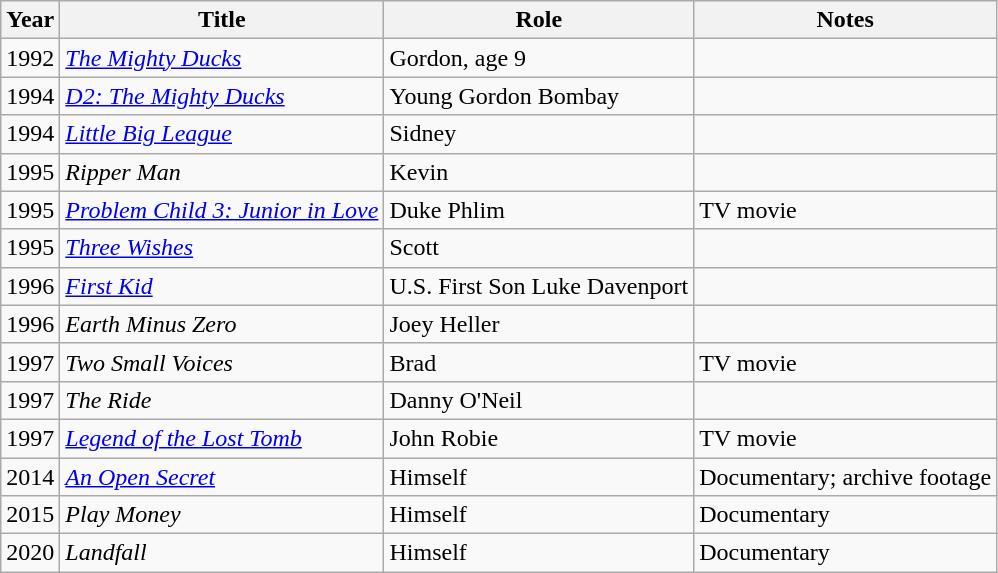<table class="wikitable">
<tr>
<th>Year</th>
<th>Title</th>
<th>Role</th>
<th>Notes</th>
</tr>
<tr>
<td>1992</td>
<td><em><a href='#'>The Mighty Ducks</a></em></td>
<td>Gordon, age 9</td>
<td></td>
</tr>
<tr>
<td>1994</td>
<td><em><a href='#'>D2: The Mighty Ducks</a></em></td>
<td>Young Gordon Bombay</td>
<td></td>
</tr>
<tr>
<td>1994</td>
<td><em><a href='#'>Little Big League</a></em></td>
<td>Sidney</td>
<td></td>
</tr>
<tr>
<td>1995</td>
<td><em>Ripper Man</em></td>
<td>Kevin</td>
<td></td>
</tr>
<tr>
<td>1995</td>
<td><em><a href='#'>Problem Child 3: Junior in Love</a></em></td>
<td>Duke Phlim</td>
<td>TV movie</td>
</tr>
<tr>
<td>1995</td>
<td><a href='#'><em>Three Wishes</em></a></td>
<td>Scott</td>
<td></td>
</tr>
<tr>
<td>1996</td>
<td><em><a href='#'>First Kid</a></em></td>
<td>U.S. First Son Luke Davenport</td>
<td></td>
</tr>
<tr>
<td>1996</td>
<td><em>Earth Minus Zero</em></td>
<td>Joey Heller</td>
<td></td>
</tr>
<tr>
<td>1997</td>
<td><em>Two Small Voices</em></td>
<td>Brad</td>
<td>TV movie</td>
</tr>
<tr>
<td>1997</td>
<td><em>The Ride</em></td>
<td>Danny O'Neil</td>
<td></td>
</tr>
<tr>
<td>1997</td>
<td><em><a href='#'>Legend of the Lost Tomb</a></em></td>
<td>John Robie</td>
<td>TV movie</td>
</tr>
<tr>
<td>2014</td>
<td><em><a href='#'>An Open Secret</a></em></td>
<td>Himself</td>
<td>Documentary; archive footage</td>
</tr>
<tr>
<td>2015</td>
<td><em>Play Money</em></td>
<td>Himself</td>
<td>Documentary</td>
</tr>
<tr>
<td>2020</td>
<td><em>Landfall</em></td>
<td>Himself</td>
<td>Documentary</td>
</tr>
</table>
